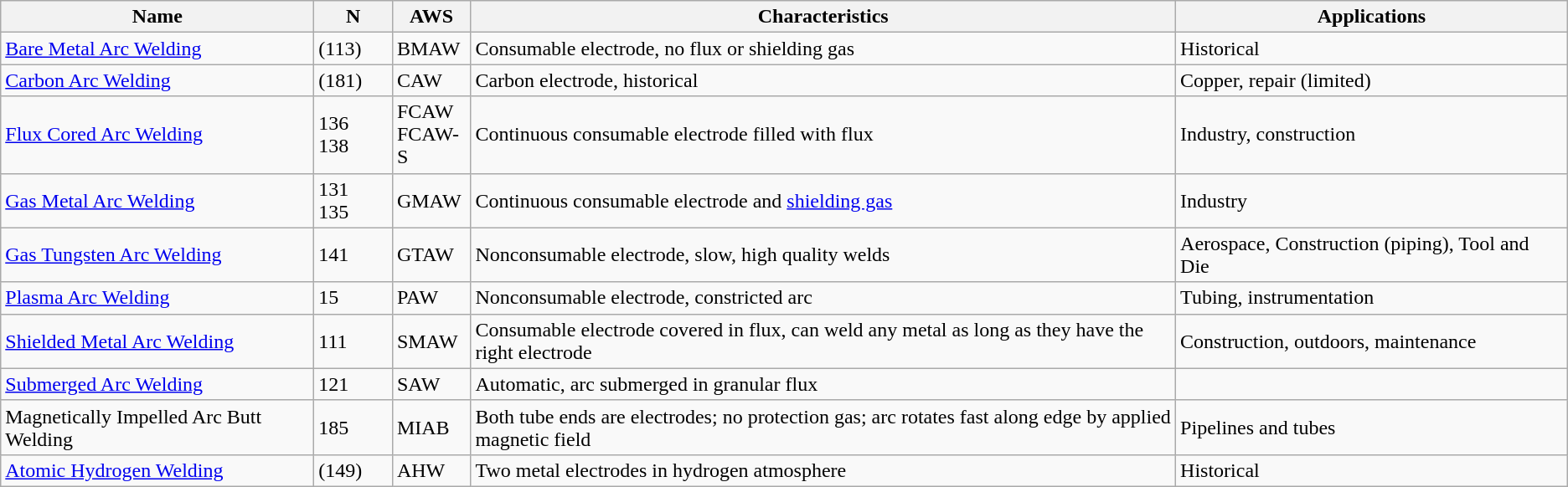<table class="wikitable sortable">
<tr>
<th width=20%>Name</th>
<th width=5%>N</th>
<th width=5%>AWS</th>
<th width=45%>Characteristics</th>
<th width=25%>Applications</th>
</tr>
<tr>
<td><a href='#'>Bare Metal Arc Welding</a></td>
<td>(113)</td>
<td>BMAW</td>
<td>Consumable electrode, no flux or shielding gas </td>
<td>Historical</td>
</tr>
<tr>
<td><a href='#'>Carbon Arc Welding</a></td>
<td>(181)</td>
<td>CAW</td>
<td>Carbon electrode, historical</td>
<td>Copper, repair (limited)</td>
</tr>
<tr>
<td><a href='#'>Flux Cored Arc Welding</a></td>
<td>136<br>138</td>
<td>FCAW<br>FCAW-S</td>
<td>Continuous consumable electrode filled with flux</td>
<td>Industry, construction</td>
</tr>
<tr>
<td><a href='#'>Gas Metal Arc Welding</a></td>
<td>131<br>135</td>
<td>GMAW</td>
<td>Continuous consumable electrode and <a href='#'>shielding gas</a></td>
<td>Industry</td>
</tr>
<tr>
<td><a href='#'>Gas Tungsten Arc Welding</a></td>
<td>141</td>
<td>GTAW</td>
<td>Nonconsumable electrode, slow, high quality welds</td>
<td>Aerospace, Construction (piping), Tool and Die</td>
</tr>
<tr>
<td><a href='#'>Plasma Arc Welding</a></td>
<td>15</td>
<td>PAW</td>
<td>Nonconsumable electrode, constricted arc</td>
<td>Tubing, instrumentation</td>
</tr>
<tr>
<td><a href='#'>Shielded Metal Arc Welding</a></td>
<td>111</td>
<td>SMAW</td>
<td>Consumable electrode covered in flux, can weld any metal as long as they have the right electrode</td>
<td>Construction, outdoors, maintenance</td>
</tr>
<tr>
<td><a href='#'>Submerged Arc Welding</a></td>
<td>121</td>
<td>SAW</td>
<td>Automatic, arc submerged in granular flux</td>
<td></td>
</tr>
<tr>
<td>Magnetically Impelled Arc Butt Welding</td>
<td>185</td>
<td>MIAB</td>
<td>Both tube ends are electrodes; no protection gas; arc rotates fast along edge by applied magnetic field</td>
<td>Pipelines and tubes</td>
</tr>
<tr>
<td><a href='#'>Atomic Hydrogen Welding</a></td>
<td>(149)</td>
<td>AHW</td>
<td>Two metal electrodes in hydrogen atmosphere </td>
<td>Historical</td>
</tr>
</table>
